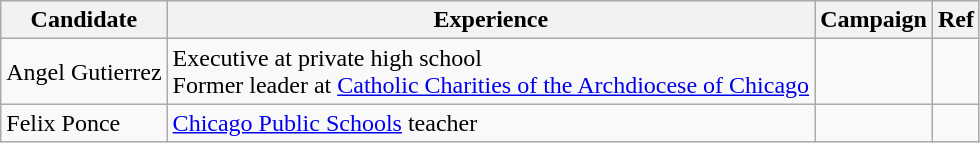<table class="wikitable">
<tr>
<th>Candidate</th>
<th>Experience</th>
<th>Campaign</th>
<th>Ref</th>
</tr>
<tr>
<td>Angel Gutierrez</td>
<td>Executive at private high school<br>Former leader at <a href='#'>Catholic Charities of the Archdiocese of Chicago</a></td>
<td></td>
<td></td>
</tr>
<tr>
<td>Felix Ponce</td>
<td><a href='#'>Chicago Public Schools</a> teacher</td>
<td></td>
<td></td>
</tr>
</table>
